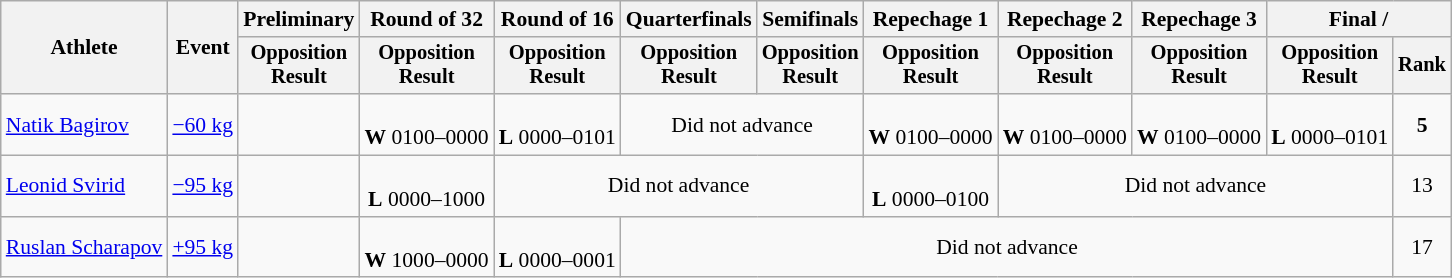<table class="wikitable" style="font-size:90%">
<tr>
<th rowspan="2">Athlete</th>
<th rowspan="2">Event</th>
<th>Preliminary</th>
<th>Round of 32</th>
<th>Round of 16</th>
<th>Quarterfinals</th>
<th>Semifinals</th>
<th>Repechage 1</th>
<th>Repechage 2</th>
<th>Repechage 3</th>
<th colspan=2>Final / </th>
</tr>
<tr style="font-size:95%">
<th>Opposition<br>Result</th>
<th>Opposition<br>Result</th>
<th>Opposition<br>Result</th>
<th>Opposition<br>Result</th>
<th>Opposition<br>Result</th>
<th>Opposition<br>Result</th>
<th>Opposition<br>Result</th>
<th>Opposition<br>Result</th>
<th>Opposition<br>Result</th>
<th>Rank</th>
</tr>
<tr align=center>
<td align=left><a href='#'>Natik Bagirov</a></td>
<td align=left><a href='#'>−60 kg</a></td>
<td></td>
<td><br><strong>W</strong> 0100–0000</td>
<td><br><strong>L</strong> 0000–0101</td>
<td colspan=2>Did not advance</td>
<td><br><strong>W</strong> 0100–0000</td>
<td><br><strong>W</strong> 0100–0000</td>
<td><br><strong>W</strong> 0100–0000</td>
<td><br><strong>L</strong> 0000–0101</td>
<td><strong>5</strong></td>
</tr>
<tr align=center>
<td align=left><a href='#'>Leonid Svirid</a></td>
<td align=left><a href='#'>−95 kg</a></td>
<td></td>
<td><br><strong>L</strong> 0000–1000</td>
<td colspan=3>Did not advance</td>
<td><br><strong>L</strong> 0000–0100</td>
<td colspan=3>Did not advance</td>
<td>13</td>
</tr>
<tr align=center>
<td align=left><a href='#'>Ruslan Scharapov</a></td>
<td align=left><a href='#'>+95 kg</a></td>
<td></td>
<td><br><strong>W</strong> 1000–0000</td>
<td><br><strong>L</strong> 0000–0001</td>
<td colspan=6>Did not advance</td>
<td>17</td>
</tr>
</table>
